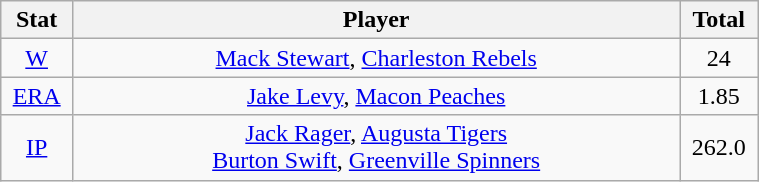<table class="wikitable" width="40%" style="text-align:center;">
<tr>
<th width="5%">Stat</th>
<th width="60%">Player</th>
<th width="5%">Total</th>
</tr>
<tr>
<td><a href='#'>W</a></td>
<td><a href='#'>Mack Stewart</a>, <a href='#'>Charleston Rebels</a></td>
<td>24</td>
</tr>
<tr>
<td><a href='#'>ERA</a></td>
<td><a href='#'>Jake Levy</a>, <a href='#'>Macon Peaches</a></td>
<td>1.85</td>
</tr>
<tr>
<td><a href='#'>IP</a></td>
<td><a href='#'>Jack Rager</a>, <a href='#'>Augusta Tigers</a> <br> <a href='#'>Burton Swift</a>, <a href='#'>Greenville Spinners</a></td>
<td>262.0</td>
</tr>
</table>
